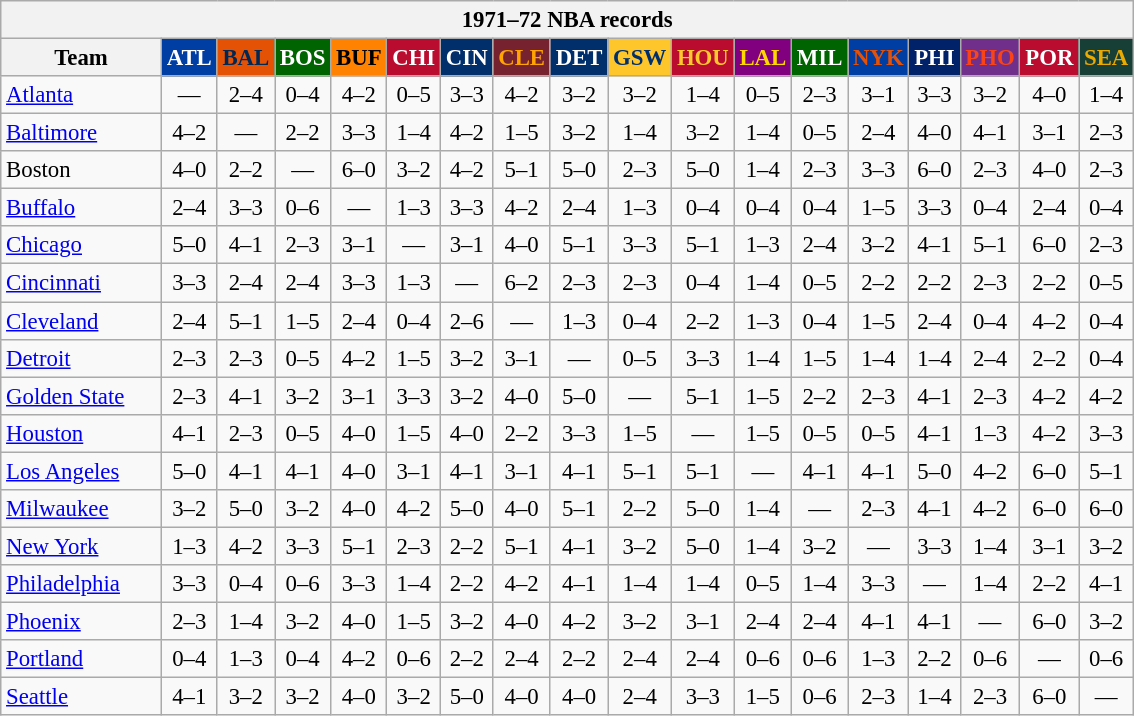<table class="wikitable" style="font-size:95%; text-align:center;">
<tr>
<th colspan=18>1971–72 NBA records</th>
</tr>
<tr>
<th width=100>Team</th>
<th style="background:#003EA4;color:#FFFFFF;width=35">ATL</th>
<th style="background:#E45206;color:#002854;width=35">BAL</th>
<th style="background:#006400;color:#FFFFFF;width=35">BOS</th>
<th style="background:#FF8201;color:#000000;width=35">BUF</th>
<th style="background:#BA0C2F;color:#FFFFFF;width=35">CHI</th>
<th style="background:#012F6B;color:#FFFFFF;width=35">CIN</th>
<th style="background:#77222F;color:#FFA402;width=35">CLE</th>
<th style="background:#012F6B;color:#FFFFFF;width=35">DET</th>
<th style="background:#FFC62C;color:#012F6B;width=35">GSW</th>
<th style="background:#BA0C2F;color:#FEC72E;width=35">HOU</th>
<th style="background:#800080;color:#FFD700;width=35">LAL</th>
<th style="background:#006400;color:#FFFFFF;width=35">MIL</th>
<th style="background:#003EA4;color:#E35208;width=35">NYK</th>
<th style="background:#012268;color:#FFFFFF;width=35">PHI</th>
<th style="background:#702F8B;color:#FA4417;width=35">PHO</th>
<th style="background:#BA0C2F;color:#FFFFFF;width=35">POR</th>
<th style="background:#173F36;color:#EBAA00;width=35">SEA</th>
</tr>
<tr>
<td style="text-align:left;"><a href='#'>Atlanta</a></td>
<td>—</td>
<td>2–4</td>
<td>0–4</td>
<td>4–2</td>
<td>0–5</td>
<td>3–3</td>
<td>4–2</td>
<td>3–2</td>
<td>3–2</td>
<td>1–4</td>
<td>0–5</td>
<td>2–3</td>
<td>3–1</td>
<td>3–3</td>
<td>3–2</td>
<td>4–0</td>
<td>1–4</td>
</tr>
<tr>
<td style="text-align:left;"><a href='#'>Baltimore</a></td>
<td>4–2</td>
<td>—</td>
<td>2–2</td>
<td>3–3</td>
<td>1–4</td>
<td>4–2</td>
<td>1–5</td>
<td>3–2</td>
<td>1–4</td>
<td>3–2</td>
<td>1–4</td>
<td>0–5</td>
<td>2–4</td>
<td>4–0</td>
<td>4–1</td>
<td>3–1</td>
<td>2–3</td>
</tr>
<tr>
<td style="text-align:left;">Boston</td>
<td>4–0</td>
<td>2–2</td>
<td>—</td>
<td>6–0</td>
<td>3–2</td>
<td>4–2</td>
<td>5–1</td>
<td>5–0</td>
<td>2–3</td>
<td>5–0</td>
<td>1–4</td>
<td>2–3</td>
<td>3–3</td>
<td>6–0</td>
<td>2–3</td>
<td>4–0</td>
<td>2–3</td>
</tr>
<tr>
<td style="text-align:left;"><a href='#'>Buffalo</a></td>
<td>2–4</td>
<td>3–3</td>
<td>0–6</td>
<td>—</td>
<td>1–3</td>
<td>3–3</td>
<td>4–2</td>
<td>2–4</td>
<td>1–3</td>
<td>0–4</td>
<td>0–4</td>
<td>0–4</td>
<td>1–5</td>
<td>3–3</td>
<td>0–4</td>
<td>2–4</td>
<td>0–4</td>
</tr>
<tr>
<td style="text-align:left;"><a href='#'>Chicago</a></td>
<td>5–0</td>
<td>4–1</td>
<td>2–3</td>
<td>3–1</td>
<td>—</td>
<td>3–1</td>
<td>4–0</td>
<td>5–1</td>
<td>3–3</td>
<td>5–1</td>
<td>1–3</td>
<td>2–4</td>
<td>3–2</td>
<td>4–1</td>
<td>5–1</td>
<td>6–0</td>
<td>2–3</td>
</tr>
<tr>
<td style="text-align:left;"><a href='#'>Cincinnati</a></td>
<td>3–3</td>
<td>2–4</td>
<td>2–4</td>
<td>3–3</td>
<td>1–3</td>
<td>—</td>
<td>6–2</td>
<td>2–3</td>
<td>2–3</td>
<td>0–4</td>
<td>1–4</td>
<td>0–5</td>
<td>2–2</td>
<td>2–2</td>
<td>2–3</td>
<td>2–2</td>
<td>0–5</td>
</tr>
<tr>
<td style="text-align:left;"><a href='#'>Cleveland</a></td>
<td>2–4</td>
<td>5–1</td>
<td>1–5</td>
<td>2–4</td>
<td>0–4</td>
<td>2–6</td>
<td>—</td>
<td>1–3</td>
<td>0–4</td>
<td>2–2</td>
<td>1–3</td>
<td>0–4</td>
<td>1–5</td>
<td>2–4</td>
<td>0–4</td>
<td>4–2</td>
<td>0–4</td>
</tr>
<tr>
<td style="text-align:left;"><a href='#'>Detroit</a></td>
<td>2–3</td>
<td>2–3</td>
<td>0–5</td>
<td>4–2</td>
<td>1–5</td>
<td>3–2</td>
<td>3–1</td>
<td>—</td>
<td>0–5</td>
<td>3–3</td>
<td>1–4</td>
<td>1–5</td>
<td>1–4</td>
<td>1–4</td>
<td>2–4</td>
<td>2–2</td>
<td>0–4</td>
</tr>
<tr>
<td style="text-align:left;"><a href='#'>Golden State</a></td>
<td>2–3</td>
<td>4–1</td>
<td>3–2</td>
<td>3–1</td>
<td>3–3</td>
<td>3–2</td>
<td>4–0</td>
<td>5–0</td>
<td>—</td>
<td>5–1</td>
<td>1–5</td>
<td>2–2</td>
<td>2–3</td>
<td>4–1</td>
<td>2–3</td>
<td>4–2</td>
<td>4–2</td>
</tr>
<tr>
<td style="text-align:left;"><a href='#'>Houston</a></td>
<td>4–1</td>
<td>2–3</td>
<td>0–5</td>
<td>4–0</td>
<td>1–5</td>
<td>4–0</td>
<td>2–2</td>
<td>3–3</td>
<td>1–5</td>
<td>—</td>
<td>1–5</td>
<td>0–5</td>
<td>0–5</td>
<td>4–1</td>
<td>1–3</td>
<td>4–2</td>
<td>3–3</td>
</tr>
<tr>
<td style="text-align:left;"><a href='#'>Los Angeles</a></td>
<td>5–0</td>
<td>4–1</td>
<td>4–1</td>
<td>4–0</td>
<td>3–1</td>
<td>4–1</td>
<td>3–1</td>
<td>4–1</td>
<td>5–1</td>
<td>5–1</td>
<td>—</td>
<td>4–1</td>
<td>4–1</td>
<td>5–0</td>
<td>4–2</td>
<td>6–0</td>
<td>5–1</td>
</tr>
<tr>
<td style="text-align:left;"><a href='#'>Milwaukee</a></td>
<td>3–2</td>
<td>5–0</td>
<td>3–2</td>
<td>4–0</td>
<td>4–2</td>
<td>5–0</td>
<td>4–0</td>
<td>5–1</td>
<td>2–2</td>
<td>5–0</td>
<td>1–4</td>
<td>—</td>
<td>2–3</td>
<td>4–1</td>
<td>4–2</td>
<td>6–0</td>
<td>6–0</td>
</tr>
<tr>
<td style="text-align:left;"><a href='#'>New York</a></td>
<td>1–3</td>
<td>4–2</td>
<td>3–3</td>
<td>5–1</td>
<td>2–3</td>
<td>2–2</td>
<td>5–1</td>
<td>4–1</td>
<td>3–2</td>
<td>5–0</td>
<td>1–4</td>
<td>3–2</td>
<td>—</td>
<td>3–3</td>
<td>1–4</td>
<td>3–1</td>
<td>3–2</td>
</tr>
<tr>
<td style="text-align:left;"><a href='#'>Philadelphia</a></td>
<td>3–3</td>
<td>0–4</td>
<td>0–6</td>
<td>3–3</td>
<td>1–4</td>
<td>2–2</td>
<td>4–2</td>
<td>4–1</td>
<td>1–4</td>
<td>1–4</td>
<td>0–5</td>
<td>1–4</td>
<td>3–3</td>
<td>—</td>
<td>1–4</td>
<td>2–2</td>
<td>4–1</td>
</tr>
<tr>
<td style="text-align:left;"><a href='#'>Phoenix</a></td>
<td>2–3</td>
<td>1–4</td>
<td>3–2</td>
<td>4–0</td>
<td>1–5</td>
<td>3–2</td>
<td>4–0</td>
<td>4–2</td>
<td>3–2</td>
<td>3–1</td>
<td>2–4</td>
<td>2–4</td>
<td>4–1</td>
<td>4–1</td>
<td>—</td>
<td>6–0</td>
<td>3–2</td>
</tr>
<tr>
<td style="text-align:left;"><a href='#'>Portland</a></td>
<td>0–4</td>
<td>1–3</td>
<td>0–4</td>
<td>4–2</td>
<td>0–6</td>
<td>2–2</td>
<td>2–4</td>
<td>2–2</td>
<td>2–4</td>
<td>2–4</td>
<td>0–6</td>
<td>0–6</td>
<td>1–3</td>
<td>2–2</td>
<td>0–6</td>
<td>—</td>
<td>0–6</td>
</tr>
<tr>
<td style="text-align:left;"><a href='#'>Seattle</a></td>
<td>4–1</td>
<td>3–2</td>
<td>3–2</td>
<td>4–0</td>
<td>3–2</td>
<td>5–0</td>
<td>4–0</td>
<td>4–0</td>
<td>2–4</td>
<td>3–3</td>
<td>1–5</td>
<td>0–6</td>
<td>2–3</td>
<td>1–4</td>
<td>2–3</td>
<td>6–0</td>
<td>—</td>
</tr>
</table>
